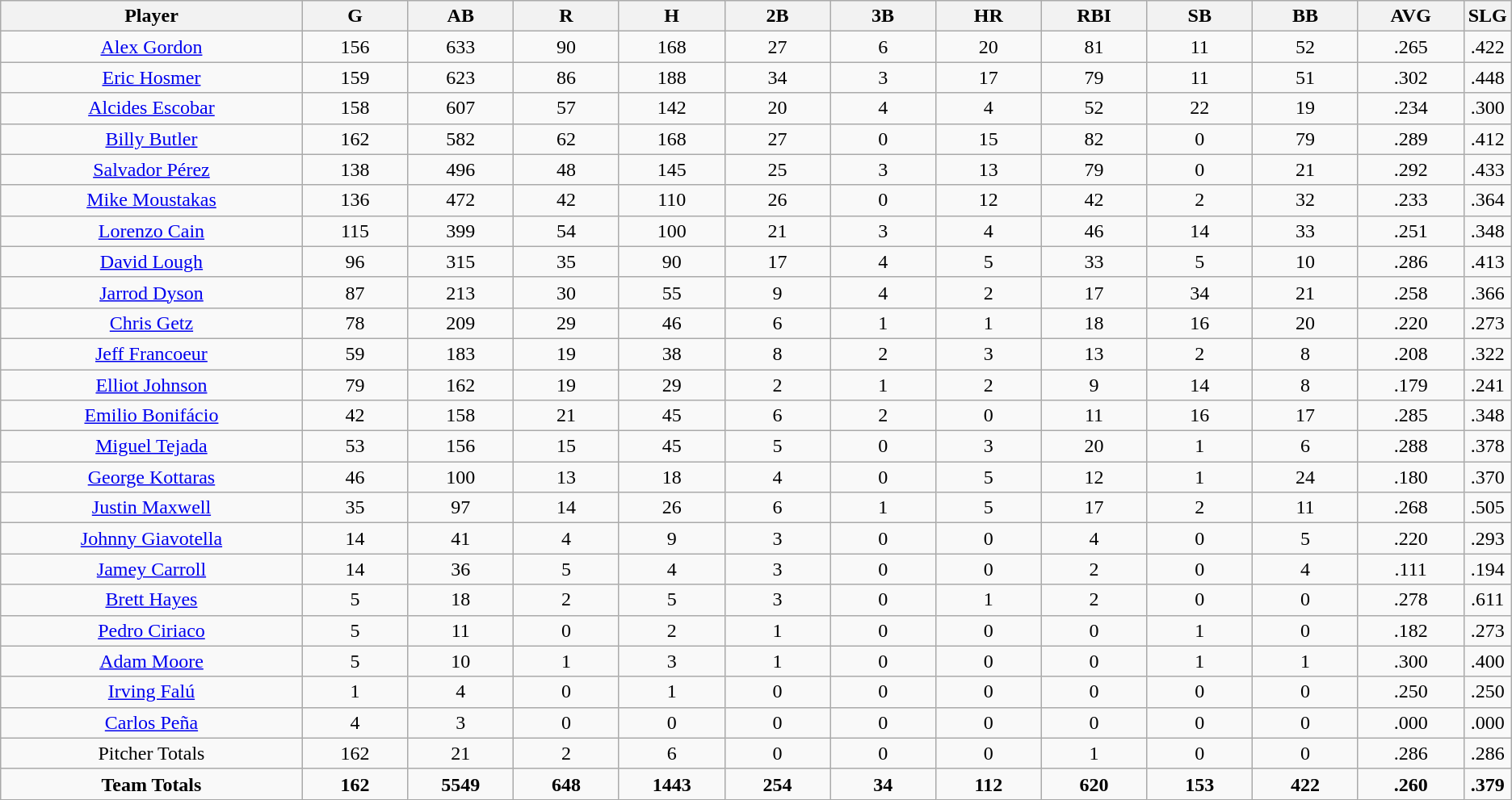<table class=wikitable style="text-align:center">
<tr>
<th bgcolor=#DDDDFF; width="20%">Player</th>
<th bgcolor=#DDDDFF; width="7%">G</th>
<th bgcolor=#DDDDFF; width="7%">AB</th>
<th bgcolor=#DDDDFF; width="7%">R</th>
<th bgcolor=#DDDDFF; width="7%">H</th>
<th bgcolor=#DDDDFF; width="7%">2B</th>
<th bgcolor=#DDDDFF; width="7%">3B</th>
<th bgcolor=#DDDDFF; width="7%">HR</th>
<th bgcolor=#DDDDFF; width="7%">RBI</th>
<th bgcolor=#DDDDFF; width="7%">SB</th>
<th bgcolor=#DDDDFF; width="7%">BB</th>
<th bgcolor=#DDDDFF; width="7%">AVG</th>
<th bgcolor=#DDDDFF; width="7%">SLG</th>
</tr>
<tr>
<td><a href='#'>Alex Gordon</a></td>
<td>156</td>
<td>633</td>
<td>90</td>
<td>168</td>
<td>27</td>
<td>6</td>
<td>20</td>
<td>81</td>
<td>11</td>
<td>52</td>
<td>.265</td>
<td>.422</td>
</tr>
<tr>
<td><a href='#'>Eric Hosmer</a></td>
<td>159</td>
<td>623</td>
<td>86</td>
<td>188</td>
<td>34</td>
<td>3</td>
<td>17</td>
<td>79</td>
<td>11</td>
<td>51</td>
<td>.302</td>
<td>.448</td>
</tr>
<tr>
<td><a href='#'>Alcides Escobar</a></td>
<td>158</td>
<td>607</td>
<td>57</td>
<td>142</td>
<td>20</td>
<td>4</td>
<td>4</td>
<td>52</td>
<td>22</td>
<td>19</td>
<td>.234</td>
<td>.300</td>
</tr>
<tr>
<td><a href='#'>Billy Butler</a></td>
<td>162</td>
<td>582</td>
<td>62</td>
<td>168</td>
<td>27</td>
<td>0</td>
<td>15</td>
<td>82</td>
<td>0</td>
<td>79</td>
<td>.289</td>
<td>.412</td>
</tr>
<tr>
<td><a href='#'>Salvador Pérez</a></td>
<td>138</td>
<td>496</td>
<td>48</td>
<td>145</td>
<td>25</td>
<td>3</td>
<td>13</td>
<td>79</td>
<td>0</td>
<td>21</td>
<td>.292</td>
<td>.433</td>
</tr>
<tr>
<td><a href='#'>Mike Moustakas</a></td>
<td>136</td>
<td>472</td>
<td>42</td>
<td>110</td>
<td>26</td>
<td>0</td>
<td>12</td>
<td>42</td>
<td>2</td>
<td>32</td>
<td>.233</td>
<td>.364</td>
</tr>
<tr>
<td><a href='#'>Lorenzo Cain</a></td>
<td>115</td>
<td>399</td>
<td>54</td>
<td>100</td>
<td>21</td>
<td>3</td>
<td>4</td>
<td>46</td>
<td>14</td>
<td>33</td>
<td>.251</td>
<td>.348</td>
</tr>
<tr>
<td><a href='#'>David Lough</a></td>
<td>96</td>
<td>315</td>
<td>35</td>
<td>90</td>
<td>17</td>
<td>4</td>
<td>5</td>
<td>33</td>
<td>5</td>
<td>10</td>
<td>.286</td>
<td>.413</td>
</tr>
<tr>
<td><a href='#'>Jarrod Dyson</a></td>
<td>87</td>
<td>213</td>
<td>30</td>
<td>55</td>
<td>9</td>
<td>4</td>
<td>2</td>
<td>17</td>
<td>34</td>
<td>21</td>
<td>.258</td>
<td>.366</td>
</tr>
<tr>
<td><a href='#'>Chris Getz</a></td>
<td>78</td>
<td>209</td>
<td>29</td>
<td>46</td>
<td>6</td>
<td>1</td>
<td>1</td>
<td>18</td>
<td>16</td>
<td>20</td>
<td>.220</td>
<td>.273</td>
</tr>
<tr>
<td><a href='#'>Jeff Francoeur</a></td>
<td>59</td>
<td>183</td>
<td>19</td>
<td>38</td>
<td>8</td>
<td>2</td>
<td>3</td>
<td>13</td>
<td>2</td>
<td>8</td>
<td>.208</td>
<td>.322</td>
</tr>
<tr>
<td><a href='#'>Elliot Johnson</a></td>
<td>79</td>
<td>162</td>
<td>19</td>
<td>29</td>
<td>2</td>
<td>1</td>
<td>2</td>
<td>9</td>
<td>14</td>
<td>8</td>
<td>.179</td>
<td>.241</td>
</tr>
<tr>
<td><a href='#'>Emilio Bonifácio</a></td>
<td>42</td>
<td>158</td>
<td>21</td>
<td>45</td>
<td>6</td>
<td>2</td>
<td>0</td>
<td>11</td>
<td>16</td>
<td>17</td>
<td>.285</td>
<td>.348</td>
</tr>
<tr>
<td><a href='#'>Miguel Tejada</a></td>
<td>53</td>
<td>156</td>
<td>15</td>
<td>45</td>
<td>5</td>
<td>0</td>
<td>3</td>
<td>20</td>
<td>1</td>
<td>6</td>
<td>.288</td>
<td>.378</td>
</tr>
<tr>
<td><a href='#'>George Kottaras</a></td>
<td>46</td>
<td>100</td>
<td>13</td>
<td>18</td>
<td>4</td>
<td>0</td>
<td>5</td>
<td>12</td>
<td>1</td>
<td>24</td>
<td>.180</td>
<td>.370</td>
</tr>
<tr>
<td><a href='#'>Justin Maxwell</a></td>
<td>35</td>
<td>97</td>
<td>14</td>
<td>26</td>
<td>6</td>
<td>1</td>
<td>5</td>
<td>17</td>
<td>2</td>
<td>11</td>
<td>.268</td>
<td>.505</td>
</tr>
<tr>
<td><a href='#'>Johnny Giavotella</a></td>
<td>14</td>
<td>41</td>
<td>4</td>
<td>9</td>
<td>3</td>
<td>0</td>
<td>0</td>
<td>4</td>
<td>0</td>
<td>5</td>
<td>.220</td>
<td>.293</td>
</tr>
<tr>
<td><a href='#'>Jamey Carroll</a></td>
<td>14</td>
<td>36</td>
<td>5</td>
<td>4</td>
<td>3</td>
<td>0</td>
<td>0</td>
<td>2</td>
<td>0</td>
<td>4</td>
<td>.111</td>
<td>.194</td>
</tr>
<tr>
<td><a href='#'>Brett Hayes</a></td>
<td>5</td>
<td>18</td>
<td>2</td>
<td>5</td>
<td>3</td>
<td>0</td>
<td>1</td>
<td>2</td>
<td>0</td>
<td>0</td>
<td>.278</td>
<td>.611</td>
</tr>
<tr>
<td><a href='#'>Pedro Ciriaco</a></td>
<td>5</td>
<td>11</td>
<td>0</td>
<td>2</td>
<td>1</td>
<td>0</td>
<td>0</td>
<td>0</td>
<td>1</td>
<td>0</td>
<td>.182</td>
<td>.273</td>
</tr>
<tr>
<td><a href='#'>Adam Moore</a></td>
<td>5</td>
<td>10</td>
<td>1</td>
<td>3</td>
<td>1</td>
<td>0</td>
<td>0</td>
<td>0</td>
<td>1</td>
<td>1</td>
<td>.300</td>
<td>.400</td>
</tr>
<tr>
<td><a href='#'>Irving Falú</a></td>
<td>1</td>
<td>4</td>
<td>0</td>
<td>1</td>
<td>0</td>
<td>0</td>
<td>0</td>
<td>0</td>
<td>0</td>
<td>0</td>
<td>.250</td>
<td>.250</td>
</tr>
<tr>
<td><a href='#'>Carlos Peña</a></td>
<td>4</td>
<td>3</td>
<td>0</td>
<td>0</td>
<td>0</td>
<td>0</td>
<td>0</td>
<td>0</td>
<td>0</td>
<td>0</td>
<td>.000</td>
<td>.000</td>
</tr>
<tr>
<td>Pitcher Totals</td>
<td>162</td>
<td>21</td>
<td>2</td>
<td>6</td>
<td>0</td>
<td>0</td>
<td>0</td>
<td>1</td>
<td>0</td>
<td>0</td>
<td>.286</td>
<td>.286</td>
</tr>
<tr>
<td><strong>Team Totals</strong></td>
<td><strong>162</strong></td>
<td><strong>5549</strong></td>
<td><strong>648</strong></td>
<td><strong>1443</strong></td>
<td><strong>254</strong></td>
<td><strong>34</strong></td>
<td><strong>112</strong></td>
<td><strong>620</strong></td>
<td><strong>153</strong></td>
<td><strong>422</strong></td>
<td><strong>.260</strong></td>
<td><strong>.379</strong></td>
</tr>
</table>
